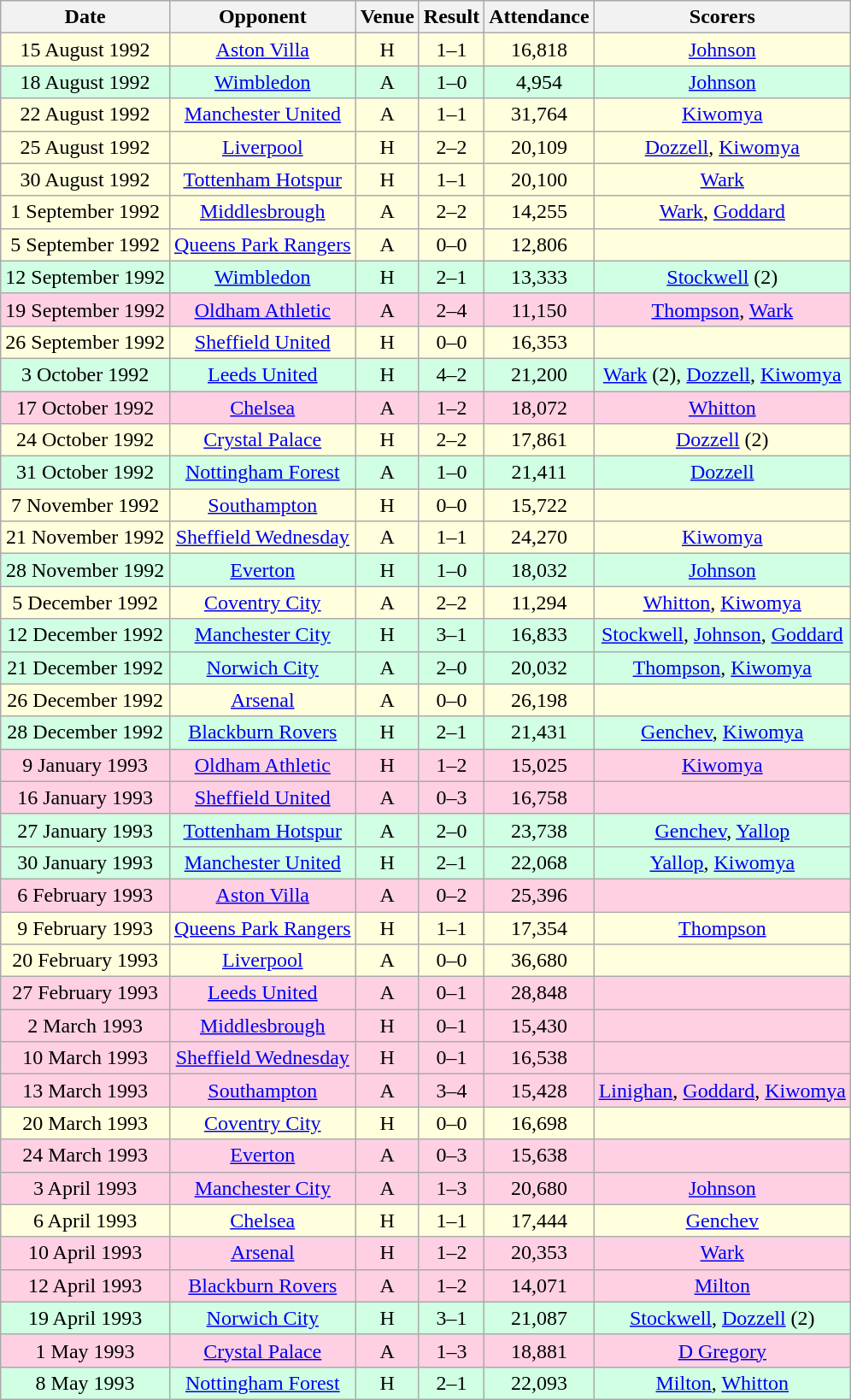<table class="wikitable sortable" style="font-size:100%; text-align:center">
<tr>
<th>Date</th>
<th>Opponent</th>
<th>Venue</th>
<th>Result</th>
<th>Attendance</th>
<th>Scorers</th>
</tr>
<tr style="background-color: #ffffdd;">
<td>15 August 1992</td>
<td><a href='#'>Aston Villa</a></td>
<td>H</td>
<td>1–1</td>
<td>16,818</td>
<td><a href='#'>Johnson</a></td>
</tr>
<tr style="background-color: #d0ffe3;">
<td>18 August 1992</td>
<td><a href='#'>Wimbledon</a></td>
<td>A</td>
<td>1–0</td>
<td>4,954</td>
<td><a href='#'>Johnson</a></td>
</tr>
<tr style="background-color: #ffffdd;">
<td>22 August 1992</td>
<td><a href='#'>Manchester United</a></td>
<td>A</td>
<td>1–1</td>
<td>31,764</td>
<td><a href='#'>Kiwomya</a></td>
</tr>
<tr style="background-color: #ffffdd;">
<td>25 August 1992</td>
<td><a href='#'>Liverpool</a></td>
<td>H</td>
<td>2–2</td>
<td>20,109</td>
<td><a href='#'>Dozzell</a>, <a href='#'>Kiwomya</a></td>
</tr>
<tr style="background-color: #ffffdd;">
<td>30 August 1992</td>
<td><a href='#'>Tottenham Hotspur</a></td>
<td>H</td>
<td>1–1</td>
<td>20,100</td>
<td><a href='#'>Wark</a></td>
</tr>
<tr style="background-color: #ffffdd;">
<td>1 September 1992</td>
<td><a href='#'>Middlesbrough</a></td>
<td>A</td>
<td>2–2</td>
<td>14,255</td>
<td><a href='#'>Wark</a>, <a href='#'>Goddard</a></td>
</tr>
<tr style="background-color: #ffffdd;">
<td>5 September 1992</td>
<td><a href='#'>Queens Park Rangers</a></td>
<td>A</td>
<td>0–0</td>
<td>12,806</td>
<td></td>
</tr>
<tr style="background-color: #d0ffe3;">
<td>12 September 1992</td>
<td><a href='#'>Wimbledon</a></td>
<td>H</td>
<td>2–1</td>
<td>13,333</td>
<td><a href='#'>Stockwell</a> (2)</td>
</tr>
<tr style="background-color: #ffd0e3;">
<td>19 September 1992</td>
<td><a href='#'>Oldham Athletic</a></td>
<td>A</td>
<td>2–4</td>
<td>11,150</td>
<td><a href='#'>Thompson</a>, <a href='#'>Wark</a></td>
</tr>
<tr style="background-color: #ffffdd;">
<td>26 September 1992</td>
<td><a href='#'>Sheffield United</a></td>
<td>H</td>
<td>0–0</td>
<td>16,353</td>
<td></td>
</tr>
<tr style="background-color: #d0ffe3;">
<td>3 October 1992</td>
<td><a href='#'>Leeds United</a></td>
<td>H</td>
<td>4–2</td>
<td>21,200</td>
<td><a href='#'>Wark</a> (2), <a href='#'>Dozzell</a>, <a href='#'>Kiwomya</a></td>
</tr>
<tr style="background-color: #ffd0e3;">
<td>17 October 1992</td>
<td><a href='#'>Chelsea</a></td>
<td>A</td>
<td>1–2</td>
<td>18,072</td>
<td><a href='#'>Whitton</a></td>
</tr>
<tr style="background-color: #ffffdd;">
<td>24 October 1992</td>
<td><a href='#'>Crystal Palace</a></td>
<td>H</td>
<td>2–2</td>
<td>17,861</td>
<td><a href='#'>Dozzell</a> (2)</td>
</tr>
<tr style="background-color: #d0ffe3;">
<td>31 October 1992</td>
<td><a href='#'>Nottingham Forest</a></td>
<td>A</td>
<td>1–0</td>
<td>21,411</td>
<td><a href='#'>Dozzell</a></td>
</tr>
<tr style="background-color: #ffffdd;">
<td>7 November 1992</td>
<td><a href='#'>Southampton</a></td>
<td>H</td>
<td>0–0</td>
<td>15,722</td>
<td></td>
</tr>
<tr style="background-color: #ffffdd;">
<td>21 November 1992</td>
<td><a href='#'>Sheffield Wednesday</a></td>
<td>A</td>
<td>1–1</td>
<td>24,270</td>
<td><a href='#'>Kiwomya</a></td>
</tr>
<tr style="background-color: #d0ffe3;">
<td>28 November 1992</td>
<td><a href='#'>Everton</a></td>
<td>H</td>
<td>1–0</td>
<td>18,032</td>
<td><a href='#'>Johnson</a></td>
</tr>
<tr style="background-color: #ffffdd;">
<td>5 December 1992</td>
<td><a href='#'>Coventry City</a></td>
<td>A</td>
<td>2–2</td>
<td>11,294</td>
<td><a href='#'>Whitton</a>, <a href='#'>Kiwomya</a></td>
</tr>
<tr style="background-color: #d0ffe3;">
<td>12 December 1992</td>
<td><a href='#'>Manchester City</a></td>
<td>H</td>
<td>3–1</td>
<td>16,833</td>
<td><a href='#'>Stockwell</a>, <a href='#'>Johnson</a>, <a href='#'>Goddard</a></td>
</tr>
<tr style="background-color: #d0ffe3;">
<td>21 December 1992</td>
<td><a href='#'>Norwich City</a></td>
<td>A</td>
<td>2–0</td>
<td>20,032</td>
<td><a href='#'>Thompson</a>, <a href='#'>Kiwomya</a></td>
</tr>
<tr style="background-color: #ffffdd;">
<td>26 December 1992</td>
<td><a href='#'>Arsenal</a></td>
<td>A</td>
<td>0–0</td>
<td>26,198</td>
<td></td>
</tr>
<tr style="background-color: #d0ffe3;">
<td>28 December 1992</td>
<td><a href='#'>Blackburn Rovers</a></td>
<td>H</td>
<td>2–1</td>
<td>21,431</td>
<td><a href='#'>Genchev</a>, <a href='#'>Kiwomya</a></td>
</tr>
<tr style="background-color: #ffd0e3;">
<td>9 January 1993</td>
<td><a href='#'>Oldham Athletic</a></td>
<td>H</td>
<td>1–2</td>
<td>15,025</td>
<td><a href='#'>Kiwomya</a></td>
</tr>
<tr style="background-color: #ffd0e3;">
<td>16 January 1993</td>
<td><a href='#'>Sheffield United</a></td>
<td>A</td>
<td>0–3</td>
<td>16,758</td>
<td></td>
</tr>
<tr style="background-color: #d0ffe3;">
<td>27 January 1993</td>
<td><a href='#'>Tottenham Hotspur</a></td>
<td>A</td>
<td>2–0</td>
<td>23,738</td>
<td><a href='#'>Genchev</a>, <a href='#'>Yallop</a></td>
</tr>
<tr style="background-color: #d0ffe3;">
<td>30 January 1993</td>
<td><a href='#'>Manchester United</a></td>
<td>H</td>
<td>2–1</td>
<td>22,068</td>
<td><a href='#'>Yallop</a>, <a href='#'>Kiwomya</a></td>
</tr>
<tr style="background-color: #ffd0e3;">
<td>6 February 1993</td>
<td><a href='#'>Aston Villa</a></td>
<td>A</td>
<td>0–2</td>
<td>25,396</td>
<td></td>
</tr>
<tr style="background-color: #ffffdd;">
<td>9 February 1993</td>
<td><a href='#'>Queens Park Rangers</a></td>
<td>H</td>
<td>1–1</td>
<td>17,354</td>
<td><a href='#'>Thompson</a></td>
</tr>
<tr style="background-color: #ffffdd;">
<td>20 February 1993</td>
<td><a href='#'>Liverpool</a></td>
<td>A</td>
<td>0–0</td>
<td>36,680</td>
<td></td>
</tr>
<tr style="background-color: #ffd0e3;">
<td>27 February 1993</td>
<td><a href='#'>Leeds United</a></td>
<td>A</td>
<td>0–1</td>
<td>28,848</td>
<td></td>
</tr>
<tr style="background-color: #ffd0e3;">
<td>2 March 1993</td>
<td><a href='#'>Middlesbrough</a></td>
<td>H</td>
<td>0–1</td>
<td>15,430</td>
<td></td>
</tr>
<tr style="background-color: #ffd0e3;">
<td>10 March 1993</td>
<td><a href='#'>Sheffield Wednesday</a></td>
<td>H</td>
<td>0–1</td>
<td>16,538</td>
<td></td>
</tr>
<tr style="background-color: #ffd0e3;">
<td>13 March 1993</td>
<td><a href='#'>Southampton</a></td>
<td>A</td>
<td>3–4</td>
<td>15,428</td>
<td><a href='#'>Linighan</a>, <a href='#'>Goddard</a>, <a href='#'>Kiwomya</a></td>
</tr>
<tr style="background-color: #ffffdd;">
<td>20 March 1993</td>
<td><a href='#'>Coventry City</a></td>
<td>H</td>
<td>0–0</td>
<td>16,698</td>
<td></td>
</tr>
<tr style="background-color: #ffd0e3;">
<td>24 March 1993</td>
<td><a href='#'>Everton</a></td>
<td>A</td>
<td>0–3</td>
<td>15,638</td>
<td></td>
</tr>
<tr style="background-color: #ffd0e3;">
<td>3 April 1993</td>
<td><a href='#'>Manchester City</a></td>
<td>A</td>
<td>1–3</td>
<td>20,680</td>
<td><a href='#'>Johnson</a></td>
</tr>
<tr style="background-color: #ffffdd;">
<td>6 April 1993</td>
<td><a href='#'>Chelsea</a></td>
<td>H</td>
<td>1–1</td>
<td>17,444</td>
<td><a href='#'>Genchev</a></td>
</tr>
<tr style="background-color: #ffd0e3;">
<td>10 April 1993</td>
<td><a href='#'>Arsenal</a></td>
<td>H</td>
<td>1–2</td>
<td>20,353</td>
<td><a href='#'>Wark</a></td>
</tr>
<tr style="background-color: #ffd0e3;">
<td>12 April 1993</td>
<td><a href='#'>Blackburn Rovers</a></td>
<td>A</td>
<td>1–2</td>
<td>14,071</td>
<td><a href='#'>Milton</a></td>
</tr>
<tr style="background-color: #d0ffe3;">
<td>19 April 1993</td>
<td><a href='#'>Norwich City</a></td>
<td>H</td>
<td>3–1</td>
<td>21,087</td>
<td><a href='#'>Stockwell</a>, <a href='#'>Dozzell</a> (2)</td>
</tr>
<tr style="background-color: #ffd0e3;">
<td>1 May 1993</td>
<td><a href='#'>Crystal Palace</a></td>
<td>A</td>
<td>1–3</td>
<td>18,881</td>
<td><a href='#'>D Gregory</a></td>
</tr>
<tr style="background-color: #d0ffe3;">
<td>8 May 1993</td>
<td><a href='#'>Nottingham Forest</a></td>
<td>H</td>
<td>2–1</td>
<td>22,093</td>
<td><a href='#'>Milton</a>, <a href='#'>Whitton</a></td>
</tr>
</table>
